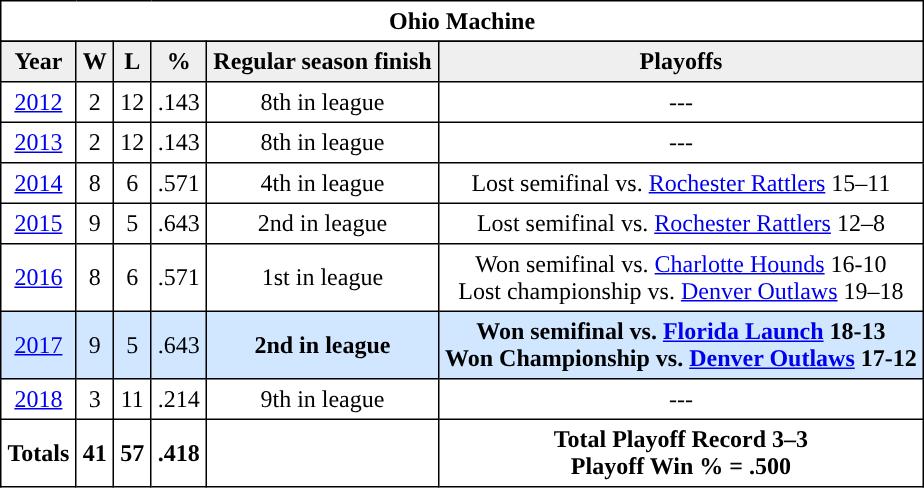<table class="toccolours" border="1" cellpadding="4" cellspacing="2" style="border-collapse: collapse;">
<tr>
<td colspan="6" align="center"><strong>Ohio Machine</strong></td>
</tr>
<tr>
</tr>
<tr bgcolor="#efefef">
<th>Year</th>
<th>W</th>
<th>L</th>
<th>%</th>
<th>Regular season finish</th>
<th>Playoffs</th>
</tr>
<tr ALIGN=center>
<td><a href='#'>2012</a></td>
<td>2</td>
<td>12</td>
<td>.143</td>
<td>8th in league</td>
<td>---</td>
</tr>
<tr ALIGN=center>
<td><a href='#'>2013</a></td>
<td>2</td>
<td>12</td>
<td>.143</td>
<td>8th in league</td>
<td>---</td>
</tr>
<tr ALIGN=center>
<td><a href='#'>2014</a></td>
<td>8</td>
<td>6</td>
<td>.571</td>
<td>4th in league</td>
<td>Lost semifinal vs. <a href='#'>Rochester Rattlers</a> 15–11</td>
</tr>
<tr ALIGN=center>
<td><a href='#'>2015</a></td>
<td>9</td>
<td>5</td>
<td>.643</td>
<td>2nd in league</td>
<td>Lost semifinal vs. <a href='#'>Rochester Rattlers</a> 12–8</td>
</tr>
<tr ALIGN=center>
<td><a href='#'>2016</a></td>
<td>8</td>
<td>6</td>
<td>.571</td>
<td>1st in league</td>
<td>Won semifinal vs. <a href='#'>Charlotte Hounds</a> 16-10 <br> Lost championship vs. <a href='#'>Denver Outlaws</a> 19–18</td>
</tr>
<tr ALIGN=center style="background:#D0E7FF">
<td><a href='#'>2017</a></td>
<td>9</td>
<td>5</td>
<td>.643</td>
<td><strong>2nd in league</strong></td>
<td><strong>Won semifinal vs. <a href='#'>Florida Launch</a> 18-13 <br> Won Championship vs. <a href='#'>Denver Outlaws</a> 17-12</strong></td>
</tr>
<tr ALIGN=center>
<td><a href='#'>2018</a></td>
<td>3</td>
<td>11</td>
<td>.214</td>
<td>9th in league</td>
<td>---</td>
</tr>
<tr ALIGN=center>
<td><strong>Totals</strong></td>
<td><strong>41</strong></td>
<td><strong>57</strong></td>
<td><strong>.418</strong></td>
<td></td>
<td><strong>Total Playoff Record 3–3</strong> <br> <strong>Playoff Win % = .500</strong></td>
</tr>
</table>
